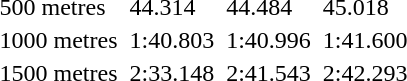<table>
<tr>
<td>500 metres<br></td>
<td></td>
<td>44.314</td>
<td></td>
<td>44.484</td>
<td></td>
<td>45.018</td>
</tr>
<tr>
<td>1000 metres<br></td>
<td></td>
<td>1:40.803</td>
<td></td>
<td>1:40.996</td>
<td></td>
<td>1:41.600</td>
</tr>
<tr>
<td>1500 metres<br></td>
<td></td>
<td>2:33.148</td>
<td></td>
<td>2:41.543</td>
<td></td>
<td>2:42.293</td>
</tr>
</table>
